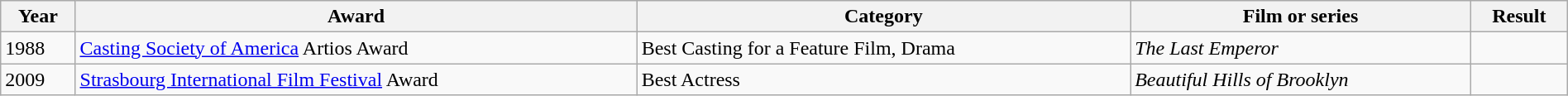<table class="wikitable"  width="100%">
<tr>
<th>Year</th>
<th>Award</th>
<th>Category</th>
<th>Film or series</th>
<th>Result</th>
</tr>
<tr>
<td>1988</td>
<td><a href='#'>Casting Society of America</a> Artios Award</td>
<td>Best Casting for a Feature Film, Drama</td>
<td><em>The Last Emperor</em></td>
<td></td>
</tr>
<tr>
<td>2009</td>
<td><a href='#'>Strasbourg International Film Festival</a> Award</td>
<td>Best Actress</td>
<td><em>Beautiful Hills of Brooklyn</em></td>
<td></td>
</tr>
</table>
